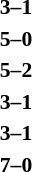<table style="font-size:90%; margin: 0 auto;">
<tr>
<td align="right"><strong></strong></td>
<td align="center"><strong>3–1</strong></td>
<td><strong></strong></td>
</tr>
<tr>
<td align="right"><strong></strong></td>
<td align="center"><strong>5–0</strong></td>
<td><strong></strong></td>
</tr>
<tr>
<td align="right"><strong></strong></td>
<td align="center"><strong>5–2</strong></td>
<td><strong></strong></td>
</tr>
<tr>
<td align="right"><strong></strong></td>
<td align="center"><strong>3–1</strong></td>
<td><strong></strong></td>
</tr>
<tr>
<td align="right"><strong></strong></td>
<td align="center"><strong>3–1</strong></td>
<td><strong></strong></td>
</tr>
<tr>
<td align="right"><strong></strong></td>
<td align="center"><strong>7–0</strong></td>
<td><strong></strong></td>
</tr>
</table>
